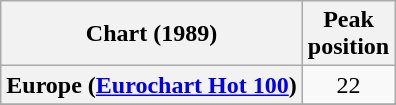<table class="wikitable sortable plainrowheaders">
<tr>
<th>Chart (1989)</th>
<th>Peak<br>position</th>
</tr>
<tr>
<th scope="row">Europe (<a href='#'>Eurochart Hot 100</a>)</th>
<td align="center">22</td>
</tr>
<tr>
</tr>
<tr>
</tr>
</table>
